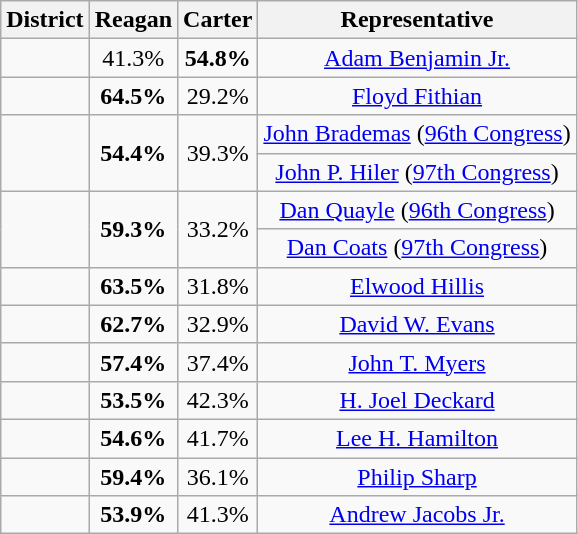<table class=wikitable>
<tr>
<th>District</th>
<th>Reagan</th>
<th>Carter</th>
<th>Representative</th>
</tr>
<tr align=center>
<td></td>
<td>41.3%</td>
<td><strong>54.8%</strong></td>
<td><a href='#'>Adam Benjamin Jr.</a></td>
</tr>
<tr align=center>
<td></td>
<td><strong>64.5%</strong></td>
<td>29.2%</td>
<td><a href='#'>Floyd Fithian</a></td>
</tr>
<tr align=center>
<td rowspan=2 ></td>
<td rowspan=2><strong>54.4%</strong></td>
<td rowspan=2>39.3%</td>
<td><a href='#'>John Brademas</a> (<a href='#'>96th Congress</a>)</td>
</tr>
<tr align=center>
<td><a href='#'>John P. Hiler</a> (<a href='#'>97th Congress</a>)</td>
</tr>
<tr align=center>
<td rowspan=2 ></td>
<td rowspan=2><strong>59.3%</strong></td>
<td rowspan=2>33.2%</td>
<td><a href='#'>Dan Quayle</a> (<a href='#'>96th Congress</a>)</td>
</tr>
<tr align=center>
<td><a href='#'>Dan Coats</a> (<a href='#'>97th Congress</a>)</td>
</tr>
<tr align=center>
<td></td>
<td><strong>63.5%</strong></td>
<td>31.8%</td>
<td><a href='#'>Elwood Hillis</a></td>
</tr>
<tr align=center>
<td></td>
<td><strong>62.7%</strong></td>
<td>32.9%</td>
<td><a href='#'>David W. Evans</a></td>
</tr>
<tr align=center>
<td></td>
<td><strong>57.4%</strong></td>
<td>37.4%</td>
<td><a href='#'>John T. Myers</a></td>
</tr>
<tr align=center>
<td></td>
<td><strong>53.5%</strong></td>
<td>42.3%</td>
<td><a href='#'>H. Joel Deckard</a></td>
</tr>
<tr align=center>
<td></td>
<td><strong>54.6%</strong></td>
<td>41.7%</td>
<td><a href='#'>Lee H. Hamilton</a></td>
</tr>
<tr align=center>
<td></td>
<td><strong>59.4%</strong></td>
<td>36.1%</td>
<td><a href='#'>Philip Sharp</a></td>
</tr>
<tr align=center>
<td></td>
<td><strong>53.9%</strong></td>
<td>41.3%</td>
<td><a href='#'>Andrew Jacobs Jr.</a></td>
</tr>
</table>
